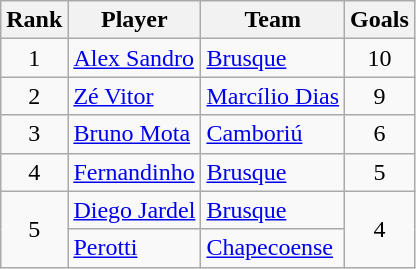<table class="wikitable" style="text-align:center">
<tr>
<th>Rank</th>
<th>Player</th>
<th>Team</th>
<th>Goals</th>
</tr>
<tr>
<td>1</td>
<td align=left><a href='#'>Alex Sandro</a></td>
<td align=left><a href='#'>Brusque</a></td>
<td>10</td>
</tr>
<tr>
<td>2</td>
<td align=left><a href='#'>Zé Vitor</a></td>
<td align=left><a href='#'>Marcílio Dias</a></td>
<td>9</td>
</tr>
<tr>
<td>3</td>
<td align=left><a href='#'>Bruno Mota</a></td>
<td align=left><a href='#'>Camboriú</a></td>
<td>6</td>
</tr>
<tr>
<td>4</td>
<td align=left><a href='#'>Fernandinho</a></td>
<td align=left><a href='#'>Brusque</a></td>
<td>5</td>
</tr>
<tr>
<td rowspan=2>5</td>
<td align=left><a href='#'>Diego Jardel</a></td>
<td align=left><a href='#'>Brusque</a></td>
<td rowspan=2>4</td>
</tr>
<tr>
<td align=left><a href='#'>Perotti</a></td>
<td align=left><a href='#'>Chapecoense</a></td>
</tr>
</table>
